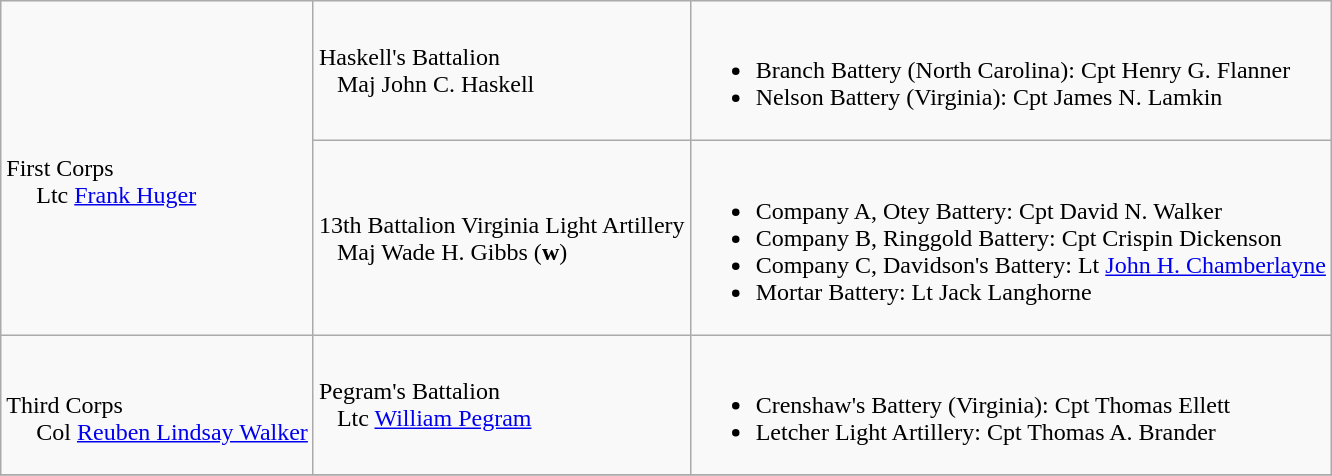<table class="wikitable">
<tr>
<td rowspan=2><br>First Corps
<br>    
Ltc <a href='#'>Frank Huger</a></td>
<td>Haskell's Battalion<br>  
Maj John C. Haskell</td>
<td><br><ul><li>Branch Battery (North Carolina): Cpt Henry G. Flanner</li><li>Nelson Battery (Virginia): Cpt James N. Lamkin</li></ul></td>
</tr>
<tr>
<td>13th Battalion Virginia Light Artillery<br>  
Maj Wade H. Gibbs (<strong>w</strong>)</td>
<td><br><ul><li>Company A, Otey Battery: Cpt David N. Walker</li><li>Company B, Ringgold Battery: Cpt Crispin Dickenson</li><li>Company C, Davidson's Battery: Lt <a href='#'>John H. Chamberlayne</a></li><li>Mortar Battery: Lt Jack Langhorne</li></ul></td>
</tr>
<tr>
<td rowspan=1><br>Third Corps
<br>    
Col <a href='#'>Reuben Lindsay Walker</a></td>
<td>Pegram's Battalion<br>  
Ltc <a href='#'>William Pegram</a></td>
<td><br><ul><li>Crenshaw's Battery (Virginia): Cpt Thomas Ellett</li><li>Letcher Light Artillery: Cpt Thomas A. Brander</li></ul></td>
</tr>
<tr>
</tr>
</table>
